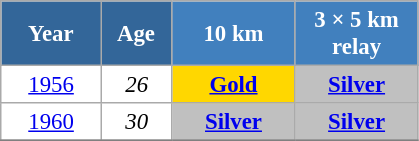<table class="wikitable" style="font-size:95%; text-align:center; border:grey solid 1px; border-collapse:collapse; background:#ffffff;">
<tr>
<th style="background-color:#369; color:white; width:60px;"> Year </th>
<th style="background-color:#369; color:white; width:40px;"> Age </th>
<th style="background-color:#4180be; color:white; width:75px;"> 10 km </th>
<th style="background-color:#4180be; color:white; width:75px;"> 3 × 5 km <br> relay </th>
</tr>
<tr>
<td><a href='#'>1956</a></td>
<td><em>26</em></td>
<td style="background:gold;"><a href='#'><strong>Gold</strong></a></td>
<td style="background:silver;"><a href='#'><strong>Silver</strong></a></td>
</tr>
<tr>
<td><a href='#'>1960</a></td>
<td><em>30</em></td>
<td style="background:silver;"><a href='#'><strong>Silver</strong></a></td>
<td style="background:silver;"><a href='#'><strong>Silver</strong></a></td>
</tr>
<tr>
</tr>
</table>
